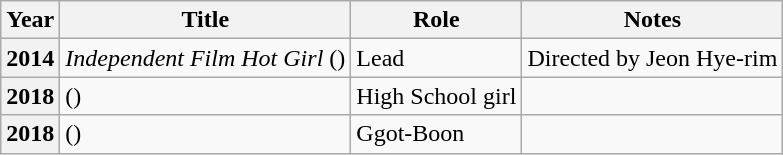<table class="wikitable  plainrowheaders">
<tr>
<th scope="col">Year</th>
<th scope="col">Title</th>
<th scope="col">Role</th>
<th scope="col">Notes</th>
</tr>
<tr>
<th scope="row">2014</th>
<td><em>Independent Film Hot Girl</em> ()</td>
<td>Lead</td>
<td>Directed by Jeon Hye-rim</td>
</tr>
<tr>
<th scope="row">2018</th>
<td><em></em> ()</td>
<td>High School girl</td>
<td></td>
</tr>
<tr>
<th scope="row">2018</th>
<td><em></em> ()</td>
<td>Ggot-Boon</td>
<td></td>
</tr>
</table>
